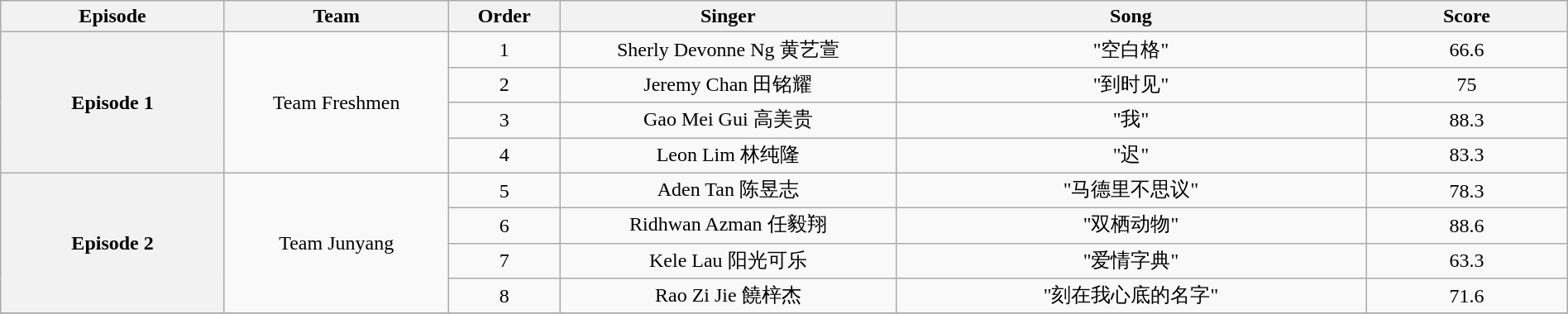<table class="wikitable" style="text-align:center; width:100%;">
<tr>
<th style="width:10%;">Episode</th>
<th style="width:10%;">Team</th>
<th style="width:05%;">Order</th>
<th style="width:15%;">Singer</th>
<th style="width:21%;">Song</th>
<th style="width:9%;">Score</th>
</tr>
<tr>
<th rowspan="4" scope="row">Episode 1<br><small></small></th>
<td rowspan="4" scope="row">Team Freshmen</td>
<td>1</td>
<td>Sherly Devonne Ng 黄艺萱</td>
<td>"空白格"</td>
<td>66.6</td>
</tr>
<tr>
<td>2</td>
<td>Jeremy Chan 田铭耀</td>
<td>"到时见"</td>
<td>75</td>
</tr>
<tr>
<td>3</td>
<td>Gao Mei Gui 高美贵</td>
<td>"我"</td>
<td>88.3</td>
</tr>
<tr>
<td>4</td>
<td>Leon Lim 林纯隆</td>
<td>"迟"</td>
<td>83.3</td>
</tr>
<tr>
<th rowspan="4" scope="row">Episode 2<br><small></small></th>
<td rowspan="4" scope="row">Team Junyang</td>
<td>5</td>
<td>Aden Tan 陈昱志</td>
<td>"马德里不思议"</td>
<td>78.3</td>
</tr>
<tr>
<td>6</td>
<td>Ridhwan Azman 任毅翔</td>
<td>"双栖动物"</td>
<td>88.6</td>
</tr>
<tr>
<td>7</td>
<td>Kele Lau 阳光可乐</td>
<td>"爱情字典"</td>
<td>63.3</td>
</tr>
<tr>
<td>8</td>
<td>Rao Zi Jie 饒梓杰</td>
<td>"刻在我心底的名字"</td>
<td>71.6</td>
</tr>
<tr>
</tr>
</table>
